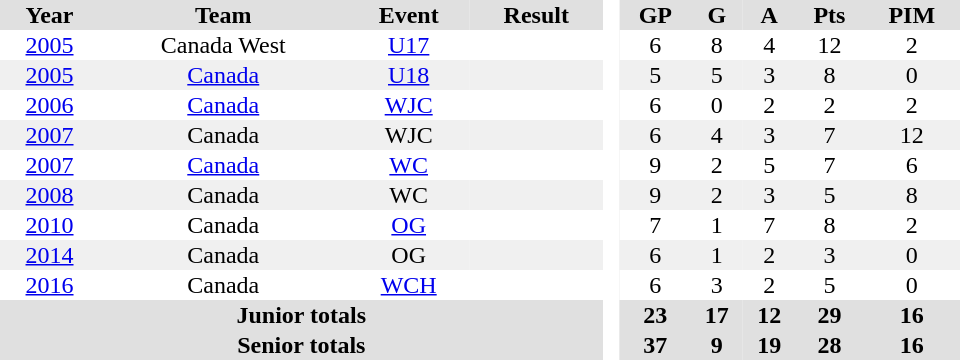<table border="0" cellpadding="1" cellspacing="0" style="text-align:center; width:40em;">
<tr bgcolor="#e0e0e0">
<th>Year</th>
<th>Team</th>
<th>Event</th>
<th>Result</th>
<th rowspan="99" bgcolor="#ffffff"> </th>
<th>GP</th>
<th>G</th>
<th>A</th>
<th>Pts</th>
<th>PIM</th>
</tr>
<tr>
<td><a href='#'>2005</a></td>
<td>Canada West</td>
<td><a href='#'>U17</a></td>
<td></td>
<td>6</td>
<td>8</td>
<td>4</td>
<td>12</td>
<td>2</td>
</tr>
<tr bgcolor="#f0f0f0">
<td><a href='#'>2005</a></td>
<td><a href='#'>Canada</a></td>
<td><a href='#'>U18</a></td>
<td></td>
<td>5</td>
<td>5</td>
<td>3</td>
<td>8</td>
<td>0</td>
</tr>
<tr>
<td><a href='#'>2006</a></td>
<td><a href='#'>Canada</a></td>
<td><a href='#'>WJC</a></td>
<td></td>
<td>6</td>
<td>0</td>
<td>2</td>
<td>2</td>
<td>2</td>
</tr>
<tr bgcolor="#f0f0f0">
<td><a href='#'>2007</a></td>
<td>Canada</td>
<td>WJC</td>
<td></td>
<td>6</td>
<td>4</td>
<td>3</td>
<td>7</td>
<td>12</td>
</tr>
<tr>
<td><a href='#'>2007</a></td>
<td><a href='#'>Canada</a></td>
<td><a href='#'>WC</a></td>
<td></td>
<td>9</td>
<td>2</td>
<td>5</td>
<td>7</td>
<td>6</td>
</tr>
<tr bgcolor="#f0f0f0">
<td><a href='#'>2008</a></td>
<td>Canada</td>
<td>WC</td>
<td></td>
<td>9</td>
<td>2</td>
<td>3</td>
<td>5</td>
<td>8</td>
</tr>
<tr>
<td><a href='#'>2010</a></td>
<td>Canada</td>
<td><a href='#'>OG</a></td>
<td></td>
<td>7</td>
<td>1</td>
<td>7</td>
<td>8</td>
<td>2</td>
</tr>
<tr bgcolor="#f0f0f0">
<td><a href='#'>2014</a></td>
<td>Canada</td>
<td>OG</td>
<td></td>
<td>6</td>
<td>1</td>
<td>2</td>
<td>3</td>
<td>0</td>
</tr>
<tr>
<td><a href='#'>2016</a></td>
<td>Canada</td>
<td><a href='#'>WCH</a></td>
<td></td>
<td>6</td>
<td>3</td>
<td>2</td>
<td>5</td>
<td>0</td>
</tr>
<tr bgcolor="#e0e0e0">
<th colspan="4">Junior totals</th>
<th>23</th>
<th>17</th>
<th>12</th>
<th>29</th>
<th>16</th>
</tr>
<tr bgcolor="#e0e0e0">
<th colspan="4">Senior totals</th>
<th>37</th>
<th>9</th>
<th>19</th>
<th>28</th>
<th>16</th>
</tr>
</table>
